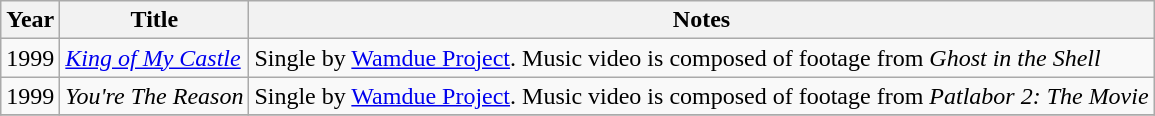<table class="wikitable">
<tr>
<th>Year</th>
<th>Title</th>
<th>Notes</th>
</tr>
<tr>
<td>1999</td>
<td><em><a href='#'>King of My Castle</a></em></td>
<td>Single by <a href='#'>Wamdue Project</a>.  Music video is composed of footage from <em>Ghost in the Shell</em></td>
</tr>
<tr>
<td>1999</td>
<td><em>You're The Reason</em></td>
<td>Single by <a href='#'>Wamdue Project</a>.  Music video is composed of footage from <em>Patlabor 2: The Movie</em></td>
</tr>
<tr>
</tr>
</table>
